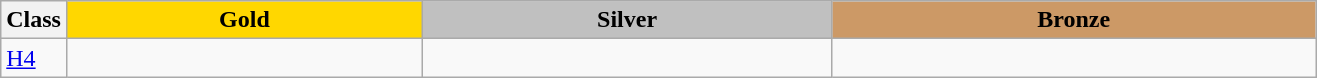<table class=wikitable style="font-size:100%">
<tr>
<th rowspan="1" width="5%">Class</th>
<th rowspan="1" style="background:gold;">Gold</th>
<th colspan="1" style="background:silver;">Silver</th>
<th colspan="1" style="background:#CC9966;">Bronze</th>
</tr>
<tr>
<td><a href='#'>H4</a></td>
<td></td>
<td></td>
<td></td>
</tr>
</table>
